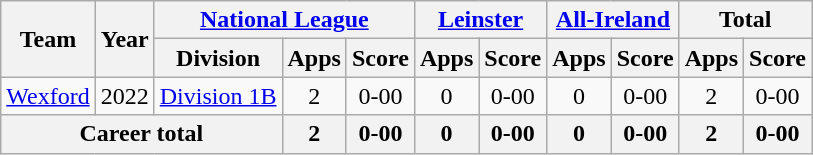<table class="wikitable" style="text-align:center">
<tr>
<th rowspan="2">Team</th>
<th rowspan="2">Year</th>
<th colspan="3"><a href='#'>National League</a></th>
<th colspan="2"><a href='#'>Leinster</a></th>
<th colspan="2"><a href='#'>All-Ireland</a></th>
<th colspan="2">Total</th>
</tr>
<tr>
<th>Division</th>
<th>Apps</th>
<th>Score</th>
<th>Apps</th>
<th>Score</th>
<th>Apps</th>
<th>Score</th>
<th>Apps</th>
<th>Score</th>
</tr>
<tr>
<td rowspan="1"><a href='#'>Wexford</a></td>
<td>2022</td>
<td rowspan="1"><a href='#'>Division 1B</a></td>
<td>2</td>
<td>0-00</td>
<td>0</td>
<td>0-00</td>
<td>0</td>
<td>0-00</td>
<td>2</td>
<td>0-00</td>
</tr>
<tr>
<th colspan="3">Career total</th>
<th>2</th>
<th>0-00</th>
<th>0</th>
<th>0-00</th>
<th>0</th>
<th>0-00</th>
<th>2</th>
<th>0-00</th>
</tr>
</table>
